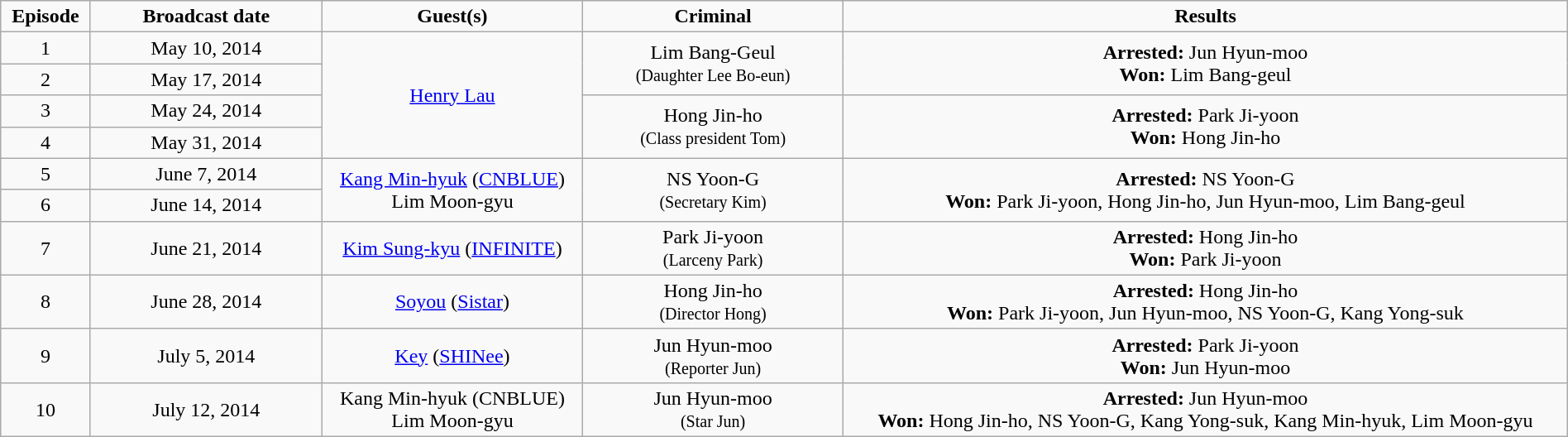<table class=wikitable width=100% style=text-align:center>
<tr>
<td width='1%'><strong>Episode</strong></td>
<td width='8%'><strong>Broadcast date</strong></td>
<td width='9%'><strong>Guest(s)</strong></td>
<td width='9%'><strong>Criminal</strong></td>
<td width='25%'><strong>Results</strong></td>
</tr>
<tr>
<td>1</td>
<td>May 10, 2014</td>
<td rowspan=4><a href='#'>Henry Lau</a></td>
<td rowspan=2> Lim Bang-Geul <br><small>(Daughter Lee Bo-eun)</small> </td>
<td rowspan=2> <strong>Arrested:</strong> Jun Hyun-moo<br><strong>Won:</strong> Lim Bang-geul</td>
</tr>
<tr>
<td>2</td>
<td>May 17, 2014</td>
</tr>
<tr>
<td>3</td>
<td>May 24, 2014</td>
<td rowspan=2> Hong Jin-ho <br><small>(Class president Tom)</small> </td>
<td rowspan=2> <strong>Arrested:</strong> Park Ji-yoon<br><strong>Won:</strong> Hong Jin-ho</td>
</tr>
<tr>
<td>4</td>
<td>May 31, 2014</td>
</tr>
<tr>
<td>5</td>
<td>June 7, 2014</td>
<td rowspan=2><a href='#'>Kang Min-hyuk</a> (<a href='#'>CNBLUE</a>)<br>Lim Moon-gyu</td>
<td rowspan=2> NS Yoon-G <br><small>(Secretary Kim)</small> </td>
<td rowspan=2> <strong>Arrested:</strong> NS Yoon-G<br><strong>Won:</strong> Park Ji-yoon, Hong Jin-ho, Jun Hyun-moo, Lim Bang-geul</td>
</tr>
<tr>
<td>6</td>
<td>June 14, 2014</td>
</tr>
<tr>
<td>7</td>
<td>June 21, 2014</td>
<td><a href='#'>Kim Sung-kyu</a> (<a href='#'>INFINITE</a>)</td>
<td> Park Ji-yoon <br><small>(Larceny Park)</small> </td>
<td> <strong>Arrested:</strong> Hong Jin-ho<br><strong>Won:</strong> Park Ji-yoon</td>
</tr>
<tr>
<td>8</td>
<td>June 28, 2014</td>
<td><a href='#'>Soyou</a> (<a href='#'>Sistar</a>)</td>
<td> Hong Jin-ho <br><small>(Director Hong)</small> </td>
<td> <strong>Arrested:</strong> Hong Jin-ho<br><strong>Won:</strong> Park Ji-yoon, Jun Hyun-moo, NS Yoon-G, Kang Yong-suk</td>
</tr>
<tr>
<td>9</td>
<td>July 5, 2014</td>
<td><a href='#'>Key</a> (<a href='#'>SHINee</a>)</td>
<td> Jun Hyun-moo <br><small>(Reporter Jun)</small> </td>
<td> <strong>Arrested:</strong> Park Ji-yoon <br><strong>Won:</strong> Jun Hyun-moo</td>
</tr>
<tr>
<td>10</td>
<td>July 12, 2014</td>
<td>Kang Min-hyuk (CNBLUE)<br>Lim Moon-gyu</td>
<td> Jun Hyun-moo <br><small>(Star Jun)</small> </td>
<td> <strong>Arrested:</strong> Jun Hyun-moo <br> <strong>Won:</strong> Hong Jin-ho, NS Yoon-G, Kang Yong-suk, Kang Min-hyuk, Lim Moon-gyu</td>
</tr>
</table>
